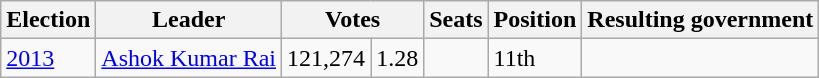<table class="wikitable">
<tr>
<th>Election</th>
<th>Leader</th>
<th colspan="2">Votes</th>
<th>Seats</th>
<th>Position</th>
<th>Resulting government</th>
</tr>
<tr>
<td><a href='#'>2013</a></td>
<td><a href='#'>Ashok Kumar Rai</a></td>
<td>121,274</td>
<td>1.28</td>
<td></td>
<td>11th</td>
<td></td>
</tr>
</table>
